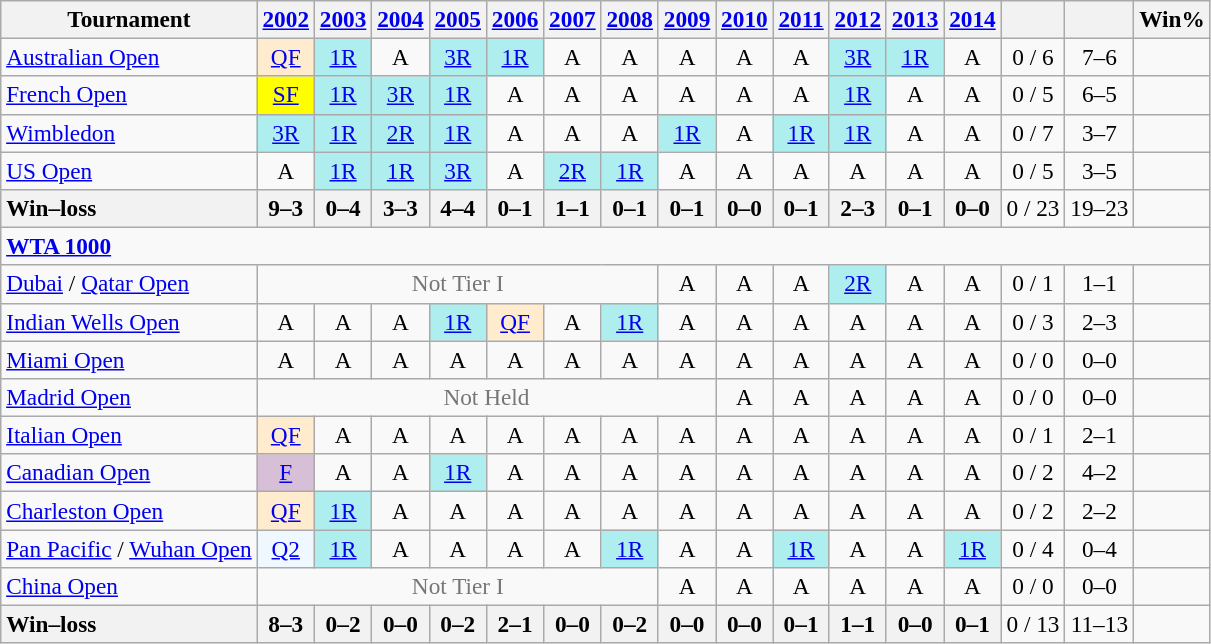<table class=wikitable style=text-align:center;font-size:97%>
<tr>
<th>Tournament</th>
<th><a href='#'>2002</a></th>
<th><a href='#'>2003</a></th>
<th><a href='#'>2004</a></th>
<th><a href='#'>2005</a></th>
<th><a href='#'>2006</a></th>
<th><a href='#'>2007</a></th>
<th><a href='#'>2008</a></th>
<th><a href='#'>2009</a></th>
<th><a href='#'>2010</a></th>
<th><a href='#'>2011</a></th>
<th><a href='#'>2012</a></th>
<th><a href='#'>2013</a></th>
<th><a href='#'>2014</a></th>
<th></th>
<th></th>
<th>Win%</th>
</tr>
<tr>
<td style="text-align:left;"><a href='#'>Australian Open</a></td>
<td style="background:#ffebcd;"><a href='#'>QF</a></td>
<td style="background:#afeeee;"><a href='#'>1R</a></td>
<td>A</td>
<td style="background:#afeeee;"><a href='#'>3R</a></td>
<td style="background:#afeeee;"><a href='#'>1R</a></td>
<td>A</td>
<td>A</td>
<td>A</td>
<td>A</td>
<td>A</td>
<td style="background:#afeeee;"><a href='#'>3R</a></td>
<td style="background:#afeeee;"><a href='#'>1R</a></td>
<td>A</td>
<td>0 / 6</td>
<td>7–6</td>
<td></td>
</tr>
<tr>
<td style="text-align:left;"><a href='#'>French Open</a></td>
<td style="background:yellow;"><a href='#'>SF</a></td>
<td style="background:#afeeee;"><a href='#'>1R</a></td>
<td style="background:#afeeee;"><a href='#'>3R</a></td>
<td style="background:#afeeee;"><a href='#'>1R</a></td>
<td>A</td>
<td>A</td>
<td>A</td>
<td>A</td>
<td>A</td>
<td>A</td>
<td style="background:#afeeee;"><a href='#'>1R</a></td>
<td>A</td>
<td>A</td>
<td>0 / 5</td>
<td>6–5</td>
<td></td>
</tr>
<tr>
<td style="text-align:left;"><a href='#'>Wimbledon</a></td>
<td style="background:#afeeee;"><a href='#'>3R</a></td>
<td style="background:#afeeee;"><a href='#'>1R</a></td>
<td style="background:#afeeee;"><a href='#'>2R</a></td>
<td style="background:#afeeee;"><a href='#'>1R</a></td>
<td>A</td>
<td>A</td>
<td>A</td>
<td style="background:#afeeee;"><a href='#'>1R</a></td>
<td>A</td>
<td style="background:#afeeee;"><a href='#'>1R</a></td>
<td style="background:#afeeee;"><a href='#'>1R</a></td>
<td>A</td>
<td>A</td>
<td>0 / 7</td>
<td>3–7</td>
<td></td>
</tr>
<tr>
<td style="text-align:left;"><a href='#'>US Open</a></td>
<td>A</td>
<td style="background:#afeeee;"><a href='#'>1R</a></td>
<td style="background:#afeeee;"><a href='#'>1R</a></td>
<td style="background:#afeeee;"><a href='#'>3R</a></td>
<td>A</td>
<td style="background:#afeeee;"><a href='#'>2R</a></td>
<td style="background:#afeeee;"><a href='#'>1R</a></td>
<td>A</td>
<td>A</td>
<td>A</td>
<td>A</td>
<td>A</td>
<td>A</td>
<td>0 / 5</td>
<td>3–5</td>
<td></td>
</tr>
<tr>
<th style="text-align:left;">Win–loss</th>
<th>9–3</th>
<th>0–4</th>
<th>3–3</th>
<th>4–4</th>
<th>0–1</th>
<th>1–1</th>
<th>0–1</th>
<th>0–1</th>
<th>0–0</th>
<th>0–1</th>
<th>2–3</th>
<th>0–1</th>
<th>0–0</th>
<td>0 / 23</td>
<td>19–23</td>
<td></td>
</tr>
<tr>
<td colspan=23 align=left><strong><a href='#'>WTA 1000</a></strong></td>
</tr>
<tr>
<td align=left><a href='#'>Dubai</a> / <a href='#'>Qatar Open</a></td>
<td colspan=7 style=color:#767676>Not Tier I</td>
<td>A</td>
<td>A</td>
<td>A</td>
<td bgcolor=afeeee><a href='#'>2R</a></td>
<td>A</td>
<td>A</td>
<td>0 / 1</td>
<td>1–1</td>
<td></td>
</tr>
<tr>
<td style=text-align:left><a href='#'>Indian Wells Open</a></td>
<td>A</td>
<td>A</td>
<td>A</td>
<td bgcolor=afeeee><a href='#'>1R</a></td>
<td bgcolor=ffebcd><a href='#'>QF</a></td>
<td>A</td>
<td bgcolor=afeeee><a href='#'>1R</a></td>
<td>A</td>
<td>A</td>
<td>A</td>
<td>A</td>
<td>A</td>
<td>A</td>
<td>0 / 3</td>
<td>2–3</td>
<td></td>
</tr>
<tr>
<td style=text-align:left><a href='#'>Miami Open</a></td>
<td>A</td>
<td>A</td>
<td>A</td>
<td>A</td>
<td>A</td>
<td>A</td>
<td>A</td>
<td>A</td>
<td>A</td>
<td>A</td>
<td>A</td>
<td>A</td>
<td>A</td>
<td>0 / 0</td>
<td>0–0</td>
<td></td>
</tr>
<tr>
<td style=text-align:left><a href='#'>Madrid Open</a></td>
<td colspan=8 style=color:#767676>Not Held</td>
<td>A</td>
<td>A</td>
<td>A</td>
<td>A</td>
<td>A</td>
<td>0 / 0</td>
<td>0–0</td>
<td></td>
</tr>
<tr>
<td align=left><a href='#'>Italian Open</a></td>
<td bgcolor=ffebcd><a href='#'>QF</a></td>
<td>A</td>
<td>A</td>
<td>A</td>
<td>A</td>
<td>A</td>
<td>A</td>
<td>A</td>
<td>A</td>
<td>A</td>
<td>A</td>
<td>A</td>
<td>A</td>
<td>0 / 1</td>
<td>2–1</td>
<td></td>
</tr>
<tr>
<td align=left><a href='#'>Canadian Open</a></td>
<td bgcolor=thistle><a href='#'>F</a></td>
<td>A</td>
<td>A</td>
<td bgcolor=afeeee><a href='#'>1R</a></td>
<td>A</td>
<td>A</td>
<td>A</td>
<td>A</td>
<td>A</td>
<td>A</td>
<td>A</td>
<td>A</td>
<td>A</td>
<td>0 / 2</td>
<td>4–2</td>
<td></td>
</tr>
<tr>
<td align=left><a href='#'>Charleston Open</a></td>
<td bgcolor=ffebcd><a href='#'>QF</a></td>
<td bgcolor=afeeee><a href='#'>1R</a></td>
<td>A</td>
<td>A</td>
<td>A</td>
<td>A</td>
<td>A</td>
<td>A</td>
<td>A</td>
<td>A</td>
<td>A</td>
<td>A</td>
<td>A</td>
<td>0 / 2</td>
<td>2–2</td>
<td></td>
</tr>
<tr>
<td align=left><a href='#'>Pan Pacific</a> / <a href='#'>Wuhan Open</a></td>
<td bgcolor=f0f8ff><a href='#'>Q2</a></td>
<td bgcolor=afeeee><a href='#'>1R</a></td>
<td>A</td>
<td>A</td>
<td>A</td>
<td>A</td>
<td bgcolor=afeeee><a href='#'>1R</a></td>
<td>A</td>
<td>A</td>
<td bgcolor=afeeee><a href='#'>1R</a></td>
<td>A</td>
<td>A</td>
<td bgcolor=afeeee><a href='#'>1R</a></td>
<td>0 / 4</td>
<td>0–4</td>
<td></td>
</tr>
<tr>
<td style=text-align:left><a href='#'>China Open</a></td>
<td colspan=7 style=color:#767676>Not Tier I</td>
<td>A</td>
<td>A</td>
<td>A</td>
<td>A</td>
<td>A</td>
<td>A</td>
<td>0 / 0</td>
<td>0–0</td>
<td></td>
</tr>
<tr>
<th style="text-align:left;">Win–loss</th>
<th>8–3</th>
<th>0–2</th>
<th>0–0</th>
<th>0–2</th>
<th>2–1</th>
<th>0–0</th>
<th>0–2</th>
<th>0–0</th>
<th>0–0</th>
<th>0–1</th>
<th>1–1</th>
<th>0–0</th>
<th>0–1</th>
<td>0 / 13</td>
<td>11–13</td>
<td></td>
</tr>
</table>
